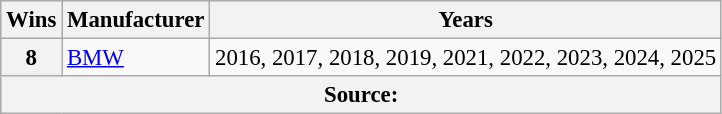<table class="wikitable" style="font-size: 95%;">
<tr>
<th>Wins</th>
<th>Manufacturer</th>
<th>Years</th>
</tr>
<tr>
<th>8</th>
<td> <a href='#'>BMW</a></td>
<td>2016, 2017, 2018, 2019, 2021, 2022, 2023, 2024, 2025</td>
</tr>
<tr>
<th colspan=3>Source:</th>
</tr>
</table>
